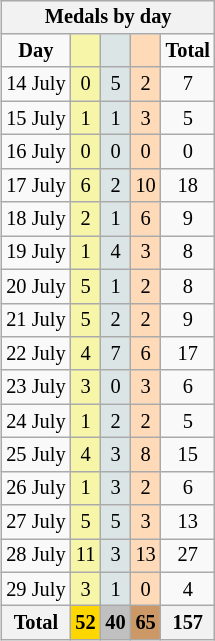<table class="wikitable" style="font-size:85%; float:right">
<tr align=center>
<th colspan=7><strong>Medals by day</strong></th>
</tr>
<tr align=center>
<td><strong>Day</strong></td>
<td style="background:#f7f6a8;"></td>
<td style="background:#dce5e5;"></td>
<td style="background:#ffdab9;"></td>
<td><strong>Total</strong></td>
</tr>
<tr align=center>
<td>14 July</td>
<td style="background:#f7f6a8;">0</td>
<td style="background:#dce5e5;">5</td>
<td style="background:#ffdab9;">2</td>
<td>7</td>
</tr>
<tr align=center>
<td>15 July</td>
<td style="background:#f7f6a8;">1</td>
<td style="background:#dce5e5;">1</td>
<td style="background:#ffdab9;">3</td>
<td>5</td>
</tr>
<tr align=center>
<td>16 July</td>
<td style="background:#f7f6a8;">0</td>
<td style="background:#dce5e5;">0</td>
<td style="background:#ffdab9;">0</td>
<td>0</td>
</tr>
<tr align=center>
<td>17 July</td>
<td style="background:#f7f6a8;">6</td>
<td style="background:#dce5e5;">2</td>
<td style="background:#ffdab9;">10</td>
<td>18</td>
</tr>
<tr align=center>
<td>18 July</td>
<td style="background:#f7f6a8;">2</td>
<td style="background:#dce5e5;">1</td>
<td style="background:#ffdab9;">6</td>
<td>9</td>
</tr>
<tr align=center>
<td>19 July</td>
<td style="background:#f7f6a8;">1</td>
<td style="background:#dce5e5;">4</td>
<td style="background:#ffdab9;">3</td>
<td>8</td>
</tr>
<tr align=center>
<td>20 July</td>
<td style="background:#f7f6a8;">5</td>
<td style="background:#dce5e5;">1</td>
<td style="background:#ffdab9;">2</td>
<td>8</td>
</tr>
<tr align=center>
<td>21 July</td>
<td style="background:#f7f6a8;">5</td>
<td style="background:#dce5e5;">2</td>
<td style="background:#ffdab9;">2</td>
<td>9</td>
</tr>
<tr align=center>
<td>22 July</td>
<td style="background:#f7f6a8;">4</td>
<td style="background:#dce5e5;">7</td>
<td style="background:#ffdab9;">6</td>
<td>17</td>
</tr>
<tr align=center>
<td>23 July</td>
<td style="background:#f7f6a8;">3</td>
<td style="background:#dce5e5;">0</td>
<td style="background:#ffdab9;">3</td>
<td>6</td>
</tr>
<tr align=center>
<td>24 July</td>
<td style="background:#f7f6a8;">1</td>
<td style="background:#dce5e5;">2</td>
<td style="background:#ffdab9;">2</td>
<td>5</td>
</tr>
<tr align=center>
<td>25 July</td>
<td style="background:#f7f6a8;">4</td>
<td style="background:#dce5e5;">3</td>
<td style="background:#ffdab9;">8</td>
<td>15</td>
</tr>
<tr align=center>
<td>26 July</td>
<td style="background:#f7f6a8;">1</td>
<td style="background:#dce5e5;">3</td>
<td style="background:#ffdab9;">2</td>
<td>6</td>
</tr>
<tr align=center>
<td>27 July</td>
<td style="background:#f7f6a8;">5</td>
<td style="background:#dce5e5;">5</td>
<td style="background:#ffdab9;">3</td>
<td>13</td>
</tr>
<tr align=center>
<td>28 July</td>
<td style="background:#f7f6a8;">11</td>
<td style="background:#dce5e5;">3</td>
<td style="background:#ffdab9;">13</td>
<td>27</td>
</tr>
<tr align=center>
<td>29 July</td>
<td style="background:#f7f6a8;">3</td>
<td style="background:#dce5e5;">1</td>
<td style="background:#ffdab9;">0</td>
<td>4</td>
</tr>
<tr align=center>
<th><strong>Total</strong></th>
<th style="background:gold;"><strong>52</strong></th>
<th style="background:silver;"><strong>40</strong></th>
<th style="background:#c96;"><strong>65</strong></th>
<th><strong>157</strong></th>
</tr>
</table>
